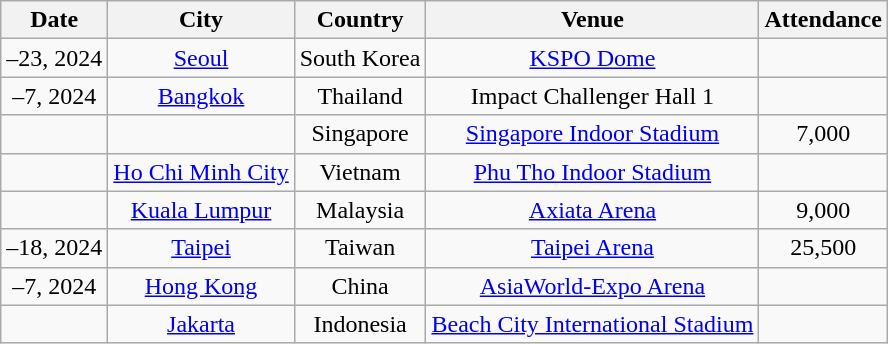<table class="wikitable plainrowheaders sortable" style="text-align:center";>
<tr>
<th scope="col">Date</th>
<th scope="col">City</th>
<th scope="col">Country</th>
<th scope="col">Venue</th>
<th scope="col">Attendance</th>
</tr>
<tr>
<td>–23, 2024</td>
<td><a href='#'>Seoul</a></td>
<td>South Korea</td>
<td><a href='#'>KSPO Dome</a></td>
<td></td>
</tr>
<tr>
<td>–7, 2024</td>
<td><a href='#'>Bangkok</a></td>
<td>Thailand</td>
<td>Impact Challenger Hall 1</td>
<td></td>
</tr>
<tr>
<td></td>
<td></td>
<td>Singapore</td>
<td><a href='#'>Singapore Indoor Stadium</a></td>
<td>7,000</td>
</tr>
<tr>
<td></td>
<td><a href='#'>Ho Chi Minh City</a></td>
<td>Vietnam</td>
<td><a href='#'>Phu Tho Indoor Stadium</a></td>
<td></td>
</tr>
<tr>
<td></td>
<td><a href='#'>Kuala Lumpur</a></td>
<td>Malaysia</td>
<td><a href='#'>Axiata Arena</a></td>
<td>9,000</td>
</tr>
<tr>
<td>–18, 2024</td>
<td><a href='#'>Taipei</a></td>
<td>Taiwan</td>
<td><a href='#'>Taipei Arena</a></td>
<td>25,500</td>
</tr>
<tr>
<td>–7, 2024</td>
<td><a href='#'>Hong Kong</a></td>
<td>China</td>
<td><a href='#'>AsiaWorld-Expo Arena</a></td>
<td></td>
</tr>
<tr>
<td></td>
<td><a href='#'>Jakarta</a></td>
<td>Indonesia</td>
<td><a href='#'>Beach City International Stadium</a></td>
<td></td>
</tr>
</table>
